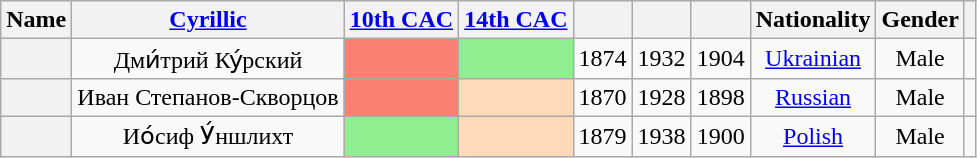<table class="wikitable sortable" style=text-align:center>
<tr>
<th scope="col">Name</th>
<th scope="col" class="unsortable"><a href='#'>Cyrillic</a></th>
<th scope="col"><a href='#'>10th CAC</a></th>
<th scope="col"><a href='#'>14th CAC</a></th>
<th scope="col"></th>
<th scope="col"></th>
<th scope="col"></th>
<th scope="col">Nationality</th>
<th scope="col">Gender</th>
<th scope="col" class="unsortable"></th>
</tr>
<tr>
<th align="center" scope="row" style="font-weight:normal;"></th>
<td>Дми́трий Ку́рский</td>
<td bgcolor = Salmon></td>
<td bgcolor = LightGreen></td>
<td>1874</td>
<td>1932</td>
<td>1904</td>
<td><a href='#'>Ukrainian</a></td>
<td>Male</td>
<td></td>
</tr>
<tr>
<th align="center" scope="row" style="font-weight:normal;"></th>
<td>Иван Степанов-Скворцов</td>
<td bgcolor = Salmon></td>
<td bgcolor = PeachPuff></td>
<td>1870</td>
<td>1928</td>
<td>1898</td>
<td><a href='#'>Russian</a></td>
<td>Male</td>
<td></td>
</tr>
<tr>
<th align="center" scope="row" style="font-weight:normal;"></th>
<td>Ио́сиф У́ншлихт</td>
<td bgcolor = LightGreen></td>
<td bgcolor = PeachPuff></td>
<td>1879</td>
<td>1938</td>
<td>1900</td>
<td><a href='#'>Polish</a></td>
<td>Male</td>
<td></td>
</tr>
</table>
